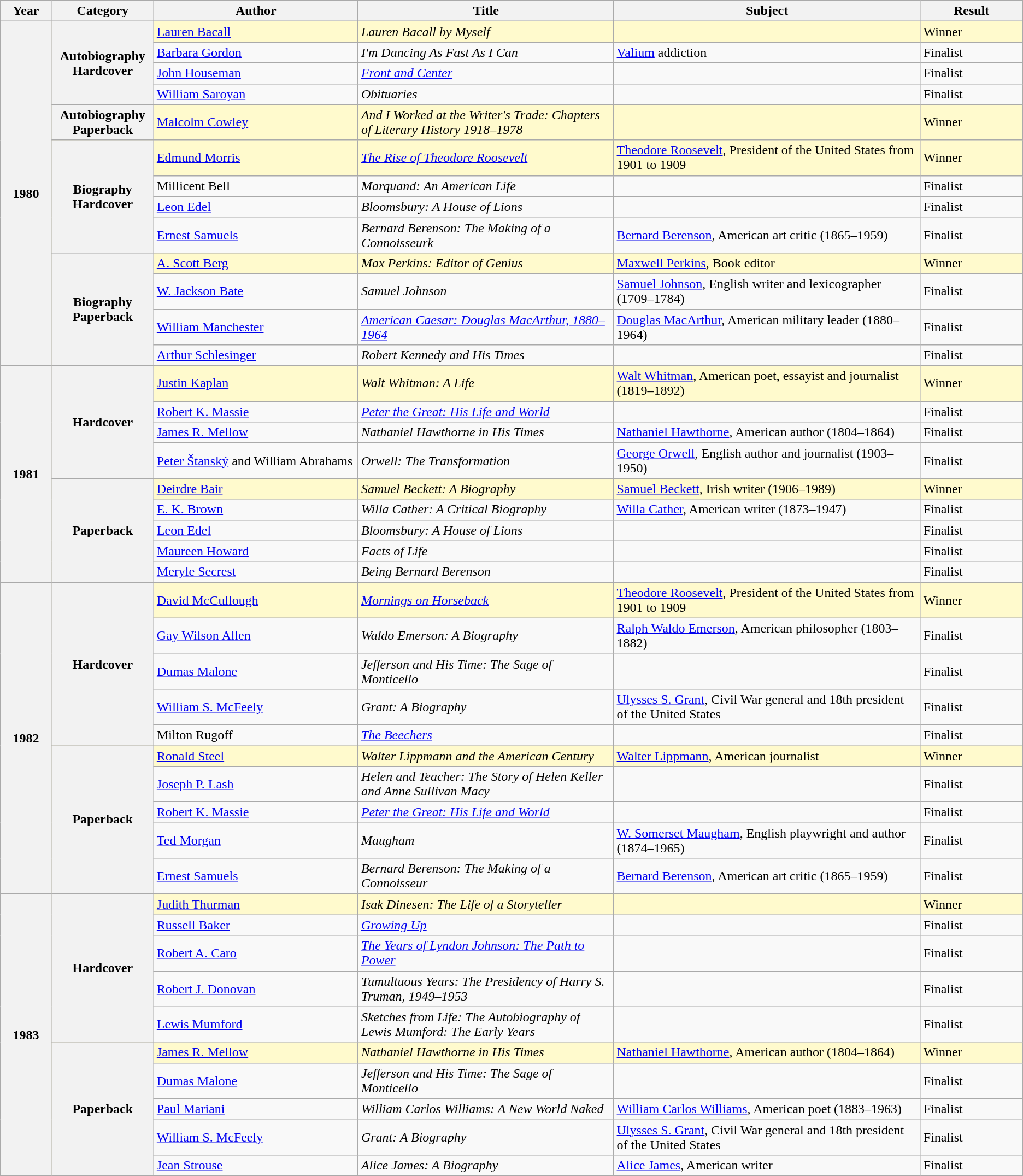<table class="wikitable">
<tr>
<th scope="col" width="5%">Year</th>
<th scope="col" width=10%">Category</th>
<th scope="col" width="20%">Author</th>
<th scope="col" width="25%">Title</th>
<th scope="col" width="30%">Subject</th>
<th scope="col" width="10%">Result</th>
</tr>
<tr style="background:LemonChiffon;" color:black>
<th rowspan="13">1980</th>
<th rowspan="4">Autobiography Hardcover</th>
<td><a href='#'>Lauren Bacall</a></td>
<td><em>Lauren Bacall by Myself</em></td>
<td></td>
<td>Winner</td>
</tr>
<tr>
<td><a href='#'>Barbara Gordon</a></td>
<td><em>I'm Dancing As Fast As I Can</em></td>
<td><a href='#'>Valium</a> addiction</td>
<td>Finalist</td>
</tr>
<tr>
<td><a href='#'>John Houseman</a></td>
<td><em><a href='#'>Front and Center</a></em></td>
<td></td>
<td>Finalist</td>
</tr>
<tr>
<td><a href='#'>William Saroyan</a></td>
<td><em>Obituaries</em></td>
<td></td>
<td>Finalist</td>
</tr>
<tr style="background:LemonChiffon;" color:black>
<th>Autobiography Paperback</th>
<td><a href='#'>Malcolm Cowley</a></td>
<td><em>And I Worked at the Writer's Trade: Chapters of Literary History 1918–1978</em></td>
<td></td>
<td>Winner</td>
</tr>
<tr style="background:LemonChiffon;" color:black>
<th rowspan="4">Biography Hardcover</th>
<td><a href='#'>Edmund Morris</a></td>
<td><em><a href='#'>The Rise of Theodore Roosevelt</a></em></td>
<td><a href='#'>Theodore Roosevelt</a>, President of the United States from 1901 to 1909</td>
<td>Winner</td>
</tr>
<tr>
<td>Millicent Bell</td>
<td><em>Marquand: An American Life</em></td>
<td></td>
<td>Finalist</td>
</tr>
<tr>
<td><a href='#'>Leon Edel</a></td>
<td><em>Bloomsbury: A House of Lions</em></td>
<td></td>
<td>Finalist</td>
</tr>
<tr>
<td><a href='#'>Ernest Samuels</a></td>
<td><em>Bernard Berenson: The Making of a Connoisseurk</em></td>
<td><a href='#'>Bernard Berenson</a>, American art critic (1865–1959)</td>
<td>Finalist</td>
</tr>
<tr style="background:LemonChiffon;" color:black>
<th rowspan="4">Biography Paperback</th>
<td><a href='#'>A. Scott Berg</a></td>
<td><em>Max Perkins: Editor of Genius</em></td>
<td><a href='#'>Maxwell Perkins</a>, Book editor</td>
<td>Winner</td>
</tr>
<tr>
<td><a href='#'>W. Jackson Bate</a></td>
<td><em>Samuel Johnson</em></td>
<td><a href='#'>Samuel Johnson</a>, English writer and lexicographer (1709–1784)</td>
<td>Finalist</td>
</tr>
<tr>
<td><a href='#'>William Manchester</a></td>
<td><em><a href='#'>American Caesar: Douglas MacArthur, 1880–1964</a></em></td>
<td><a href='#'>Douglas MacArthur</a>, American military leader (1880–1964)</td>
<td>Finalist</td>
</tr>
<tr>
<td><a href='#'>Arthur Schlesinger</a></td>
<td><em>Robert Kennedy and His Times</em></td>
<td></td>
<td>Finalist</td>
</tr>
<tr style="background:LemonChiffon;" color:black>
<th rowspan="9">1981</th>
<th rowspan="4">Hardcover</th>
<td><a href='#'>Justin Kaplan</a></td>
<td><em>Walt Whitman: A Life</em></td>
<td><a href='#'>Walt Whitman</a>, American poet, essayist and journalist (1819–1892)</td>
<td>Winner</td>
</tr>
<tr>
<td><a href='#'>Robert K. Massie</a></td>
<td><em><a href='#'>Peter the Great: His Life and World</a></em></td>
<td></td>
<td>Finalist</td>
</tr>
<tr>
<td><a href='#'>James R. Mellow</a></td>
<td><em>Nathaniel Hawthorne in His Times</em></td>
<td><a href='#'>Nathaniel Hawthorne</a>, American author (1804–1864)</td>
<td>Finalist</td>
</tr>
<tr>
<td><a href='#'>Peter Štanský</a> and William Abrahams</td>
<td><em>Orwell: The Transformation</em></td>
<td><a href='#'>George Orwell</a>, English author and journalist (1903–1950)</td>
<td>Finalist</td>
</tr>
<tr style="background:LemonChiffon;" color:black>
<th rowspan="5">Paperback</th>
<td><a href='#'>Deirdre Bair</a></td>
<td><em>Samuel Beckett: A Biography</em></td>
<td><a href='#'>Samuel Beckett</a>, Irish writer (1906–1989)</td>
<td>Winner</td>
</tr>
<tr>
<td><a href='#'>E. K. Brown</a></td>
<td><em>Willa Cather: A Critical Biography</em></td>
<td><a href='#'>Willa Cather</a>, American writer (1873–1947)</td>
<td>Finalist</td>
</tr>
<tr>
<td><a href='#'>Leon Edel</a></td>
<td><em>Bloomsbury: A House of Lions</em></td>
<td></td>
<td>Finalist</td>
</tr>
<tr>
<td><a href='#'>Maureen Howard</a></td>
<td><em>Facts of Life</em></td>
<td></td>
<td>Finalist</td>
</tr>
<tr>
<td><a href='#'>Meryle Secrest</a></td>
<td><em>Being Bernard Berenson</em></td>
<td></td>
<td>Finalist</td>
</tr>
<tr style="background:LemonChiffon;" color:black>
<th rowspan="10">1982</th>
<th rowspan="5">Hardcover</th>
<td><a href='#'>David McCullough</a></td>
<td><em><a href='#'>Mornings on Horseback</a></em></td>
<td><a href='#'>Theodore Roosevelt</a>, President of the United States from 1901 to 1909</td>
<td>Winner</td>
</tr>
<tr>
<td><a href='#'>Gay Wilson Allen</a></td>
<td><em>Waldo Emerson: A Biography</em></td>
<td><a href='#'>Ralph Waldo Emerson</a>, American philosopher (1803–1882)</td>
<td>Finalist</td>
</tr>
<tr>
<td><a href='#'>Dumas Malone</a></td>
<td><em>Jefferson and His Time: The Sage of Monticello</em></td>
<td></td>
<td>Finalist</td>
</tr>
<tr>
<td><a href='#'>William S. McFeely</a></td>
<td><em>Grant: A Biography</em></td>
<td><a href='#'>Ulysses S. Grant</a>, Civil War general and 18th president of the United States</td>
<td>Finalist</td>
</tr>
<tr>
<td>Milton Rugoff</td>
<td><em><a href='#'>The Beechers</a></em></td>
<td></td>
<td>Finalist</td>
</tr>
<tr style="background:LemonChiffon;" color:black>
<th rowspan="5">Paperback</th>
<td><a href='#'>Ronald Steel</a></td>
<td><em>Walter Lippmann and the American Century</em></td>
<td><a href='#'>Walter Lippmann</a>, American journalist</td>
<td>Winner</td>
</tr>
<tr>
<td><a href='#'>Joseph P. Lash</a></td>
<td><em>Helen and Teacher: The Story of Helen Keller and Anne Sullivan Macy</em></td>
<td></td>
<td>Finalist</td>
</tr>
<tr>
<td><a href='#'>Robert K. Massie</a></td>
<td><em><a href='#'>Peter the Great: His Life and World</a></em></td>
<td></td>
<td>Finalist</td>
</tr>
<tr>
<td><a href='#'>Ted Morgan</a></td>
<td><em>Maugham</em></td>
<td><a href='#'>W. Somerset Maugham</a>, English playwright and author (1874–1965)</td>
<td>Finalist</td>
</tr>
<tr>
<td><a href='#'>Ernest Samuels</a></td>
<td><em>Bernard Berenson: The Making of a Connoisseur</em></td>
<td><a href='#'>Bernard Berenson</a>, American art critic (1865–1959)</td>
<td>Finalist</td>
</tr>
<tr style="background:LemonChiffon;" color:black>
<th rowspan="10">1983</th>
<th rowspan="5">Hardcover</th>
<td><a href='#'>Judith Thurman</a></td>
<td><em>Isak Dinesen: The Life of a Storyteller</em></td>
<td></td>
<td>Winner</td>
</tr>
<tr>
<td><a href='#'>Russell Baker</a></td>
<td><em><a href='#'>Growing Up</a></em></td>
<td></td>
<td>Finalist</td>
</tr>
<tr>
<td><a href='#'>Robert A. Caro</a></td>
<td><em><a href='#'>The Years of Lyndon Johnson: The Path to Power</a></em></td>
<td></td>
<td>Finalist</td>
</tr>
<tr>
<td><a href='#'>Robert J. Donovan</a></td>
<td><em>Tumultuous Years: The Presidency of Harry S. Truman, 1949–1953</em></td>
<td></td>
<td>Finalist</td>
</tr>
<tr>
<td><a href='#'>Lewis Mumford</a></td>
<td><em>Sketches from Life: The Autobiography of Lewis Mumford: The Early Years</em></td>
<td></td>
<td>Finalist</td>
</tr>
<tr style="background:LemonChiffon;" color:black>
<th rowspan="5">Paperback</th>
<td><a href='#'>James R. Mellow</a></td>
<td><em>Nathaniel Hawthorne in His Times</em></td>
<td><a href='#'>Nathaniel Hawthorne</a>, American author (1804–1864)</td>
<td>Winner</td>
</tr>
<tr>
<td><a href='#'>Dumas Malone</a></td>
<td><em>Jefferson and His Time: The Sage of Monticello</em></td>
<td></td>
<td>Finalist</td>
</tr>
<tr>
<td><a href='#'>Paul Mariani</a></td>
<td><em>William Carlos Williams: A New World Naked</em></td>
<td><a href='#'>William Carlos Williams</a>, American poet (1883–1963)</td>
<td>Finalist</td>
</tr>
<tr>
<td><a href='#'>William S. McFeely</a></td>
<td><em>Grant: A Biography</em></td>
<td><a href='#'>Ulysses S. Grant</a>, Civil War general and 18th president of the United States</td>
<td>Finalist</td>
</tr>
<tr>
<td><a href='#'>Jean Strouse</a></td>
<td><em>Alice James: A Biography</em></td>
<td><a href='#'>Alice James</a>, American writer</td>
<td>Finalist</td>
</tr>
</table>
